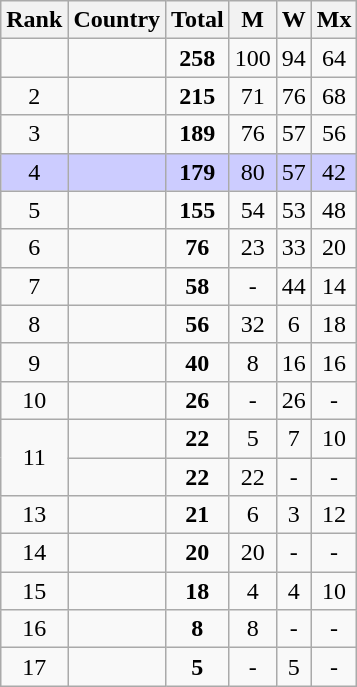<table class="wikitable" style="text-align: center">
<tr>
<th>Rank</th>
<th>Country</th>
<th>Total</th>
<th>M</th>
<th>W</th>
<th>Mx</th>
</tr>
<tr>
<td></td>
<td align=left><strong></strong></td>
<td><strong>258</strong></td>
<td>100</td>
<td>94</td>
<td>64</td>
</tr>
<tr>
<td>2</td>
<td align=left></td>
<td><strong>215</strong></td>
<td>71</td>
<td>76</td>
<td>68</td>
</tr>
<tr>
<td>3</td>
<td align=left></td>
<td><strong>189</strong></td>
<td>76</td>
<td>57</td>
<td>56</td>
</tr>
<tr style="background:#ccccff;">
<td>4</td>
<td align=left></td>
<td><strong>179</strong></td>
<td>80</td>
<td>57</td>
<td>42</td>
</tr>
<tr>
<td>5</td>
<td align=left></td>
<td><strong>155</strong></td>
<td>54</td>
<td>53</td>
<td>48</td>
</tr>
<tr>
<td>6</td>
<td align=left></td>
<td><strong>76</strong></td>
<td>23</td>
<td>33</td>
<td>20</td>
</tr>
<tr>
<td>7</td>
<td align=left></td>
<td><strong>58</strong></td>
<td>-</td>
<td>44</td>
<td>14</td>
</tr>
<tr>
<td>8</td>
<td align=left></td>
<td><strong>56</strong></td>
<td>32</td>
<td>6</td>
<td>18</td>
</tr>
<tr>
<td>9</td>
<td align=left></td>
<td><strong>40</strong></td>
<td>8</td>
<td>16</td>
<td>16</td>
</tr>
<tr>
<td>10</td>
<td align=left></td>
<td><strong>26</strong></td>
<td>-</td>
<td>26</td>
<td>-</td>
</tr>
<tr>
<td rowspan=2>11</td>
<td align=left></td>
<td><strong>22</strong></td>
<td>5</td>
<td>7</td>
<td>10</td>
</tr>
<tr>
<td align=left></td>
<td><strong>22</strong></td>
<td>22</td>
<td>-</td>
<td>-</td>
</tr>
<tr>
<td>13</td>
<td align=left></td>
<td><strong>21</strong></td>
<td>6</td>
<td>3</td>
<td>12</td>
</tr>
<tr>
<td>14</td>
<td align=left></td>
<td><strong>20</strong></td>
<td>20</td>
<td>-</td>
<td>-</td>
</tr>
<tr>
<td>15</td>
<td align=left></td>
<td><strong>18</strong></td>
<td>4</td>
<td>4</td>
<td>10</td>
</tr>
<tr>
<td>16</td>
<td align=left></td>
<td><strong>8</strong></td>
<td>8</td>
<td>-</td>
<td>-</td>
</tr>
<tr>
<td>17</td>
<td align=left></td>
<td><strong>5</strong></td>
<td>-</td>
<td>5</td>
<td>-</td>
</tr>
</table>
